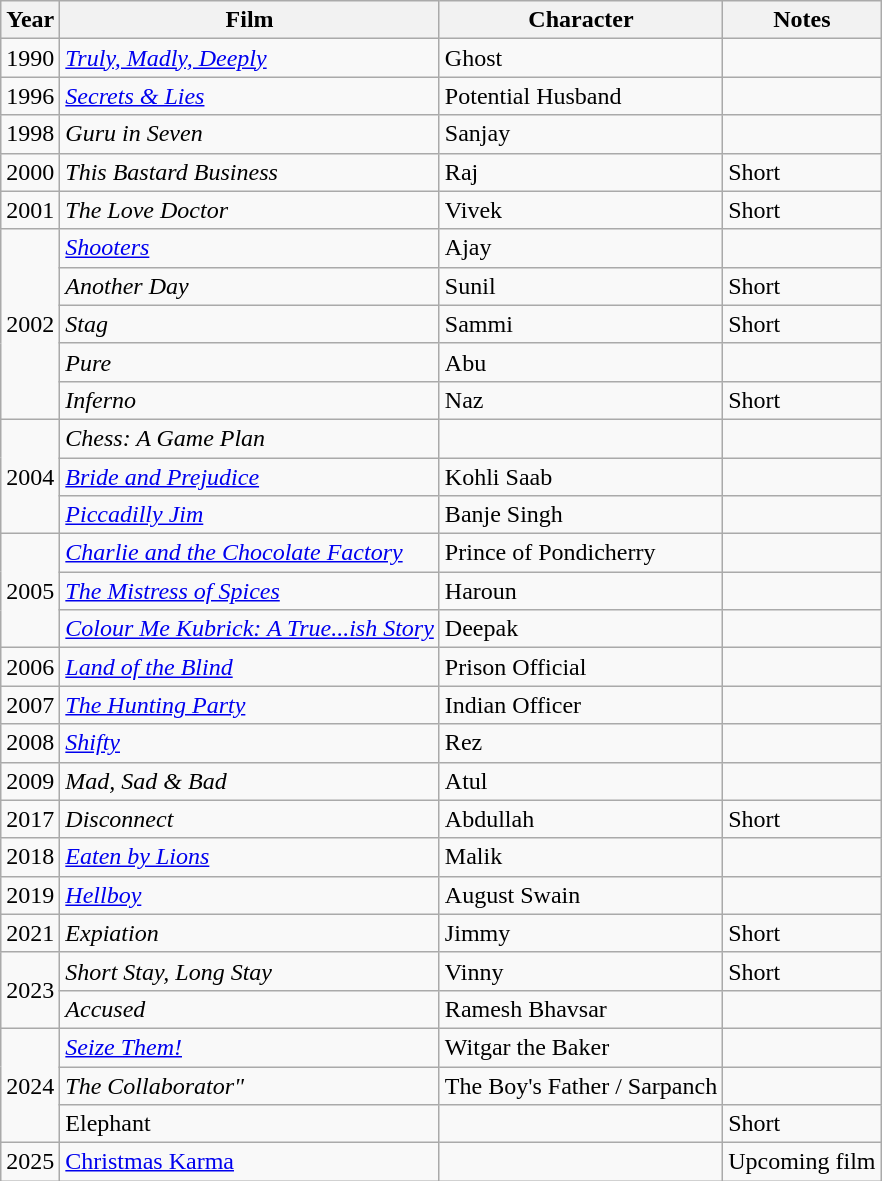<table class="wikitable sortable">
<tr>
<th>Year</th>
<th>Film</th>
<th>Character</th>
<th>Notes</th>
</tr>
<tr>
<td>1990</td>
<td><em><a href='#'>Truly, Madly, Deeply</a></em></td>
<td>Ghost</td>
<td></td>
</tr>
<tr>
<td>1996</td>
<td><em><a href='#'>Secrets & Lies</a></em></td>
<td>Potential Husband</td>
<td></td>
</tr>
<tr>
<td>1998</td>
<td><em>Guru in Seven</em></td>
<td>Sanjay</td>
<td></td>
</tr>
<tr>
<td>2000</td>
<td><em>This Bastard Business</em></td>
<td>Raj</td>
<td>Short</td>
</tr>
<tr>
<td>2001</td>
<td><em>The Love Doctor</em></td>
<td>Vivek</td>
<td>Short</td>
</tr>
<tr>
<td rowspan="5">2002</td>
<td><em><a href='#'>Shooters</a></em></td>
<td>Ajay</td>
<td></td>
</tr>
<tr>
<td><em>Another Day</em></td>
<td>Sunil</td>
<td>Short</td>
</tr>
<tr>
<td><em>Stag</em></td>
<td>Sammi</td>
<td>Short</td>
</tr>
<tr>
<td><em>Pure</em></td>
<td>Abu</td>
<td></td>
</tr>
<tr>
<td><em>Inferno</em></td>
<td>Naz</td>
<td>Short</td>
</tr>
<tr>
<td rowspan="3">2004</td>
<td><em>Chess: A Game Plan</em></td>
<td></td>
<td></td>
</tr>
<tr>
<td><em><a href='#'>Bride and Prejudice</a></em></td>
<td>Kohli Saab</td>
<td></td>
</tr>
<tr>
<td><em><a href='#'>Piccadilly Jim</a></em></td>
<td>Banje Singh</td>
<td></td>
</tr>
<tr>
<td rowspan="3">2005</td>
<td><em><a href='#'>Charlie and the Chocolate Factory</a></em></td>
<td>Prince of Pondicherry</td>
<td></td>
</tr>
<tr>
<td><em><a href='#'>The Mistress of Spices</a></em></td>
<td>Haroun</td>
<td></td>
</tr>
<tr>
<td><em><a href='#'>Colour Me Kubrick: A True...ish Story</a></em></td>
<td>Deepak</td>
<td></td>
</tr>
<tr>
<td>2006</td>
<td><em><a href='#'>Land of the Blind</a></em></td>
<td>Prison Official</td>
<td></td>
</tr>
<tr>
<td>2007</td>
<td><em><a href='#'>The Hunting Party</a></em></td>
<td>Indian Officer</td>
<td></td>
</tr>
<tr>
<td>2008</td>
<td><em><a href='#'>Shifty</a></em></td>
<td>Rez</td>
<td></td>
</tr>
<tr>
<td>2009</td>
<td><em>Mad, Sad & Bad</em></td>
<td>Atul</td>
<td></td>
</tr>
<tr>
<td>2017</td>
<td><em>Disconnect</em></td>
<td>Abdullah</td>
<td>Short</td>
</tr>
<tr>
<td>2018</td>
<td><em><a href='#'>Eaten by Lions</a></em></td>
<td>Malik</td>
<td></td>
</tr>
<tr>
<td>2019</td>
<td><em><a href='#'>Hellboy</a></em></td>
<td>August Swain</td>
<td></td>
</tr>
<tr>
<td>2021</td>
<td><em>Expiation</em></td>
<td>Jimmy</td>
<td>Short</td>
</tr>
<tr>
<td rowspan="2">2023</td>
<td><em>Short Stay, Long Stay</em></td>
<td>Vinny</td>
<td>Short</td>
</tr>
<tr>
<td><em>Accused</em></td>
<td>Ramesh Bhavsar</td>
<td></td>
</tr>
<tr>
<td rowspan="3">2024</td>
<td><em><a href='#'>Seize Them!</a></em></td>
<td>Witgar the Baker</td>
<td></td>
</tr>
<tr>
<td><em>The Collaborator"</td>
<td>The Boy's Father / Sarpanch</td>
<td></td>
</tr>
<tr>
<td></em>Elephant<em></td>
<td></td>
<td>Short</td>
</tr>
<tr>
<td>2025</td>
<td></em><a href='#'>Christmas Karma</a><em></td>
<td></td>
<td>Upcoming film</td>
</tr>
</table>
